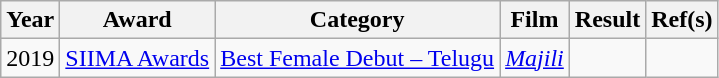<table class="wikitable">
<tr>
<th>Year</th>
<th>Award</th>
<th>Category</th>
<th>Film</th>
<th>Result</th>
<th>Ref(s)</th>
</tr>
<tr>
<td>2019</td>
<td><a href='#'>SIIMA Awards</a></td>
<td><a href='#'>Best Female Debut – Telugu</a></td>
<td><em><a href='#'>Majili</a></em></td>
<td></td>
<td></td>
</tr>
</table>
